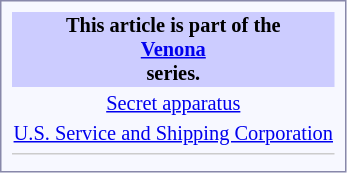<table cellpadding="1" style="float: right; border: 1px solid #8888aa; background: #f7f8ff; padding: 5px; font-size: 85%; margin: 0 15px 0 15px;">
<tr>
<td style="background: #ccf; text-align: center;"><strong>This article is part of the</strong><br><strong><a href='#'>Venona</a></strong><br><strong>series.</strong></td>
</tr>
<tr>
<td style="text-align: center;"><a href='#'>Secret apparatus</a></td>
</tr>
<tr>
<td style="text-align: center;"><a href='#'>U.S. Service and Shipping Corporation</a></td>
</tr>
<tr>
<td style="border-bottom: 1px solid #ccc"></td>
</tr>
<tr>
<td style="text-align: center;"></td>
</tr>
</table>
